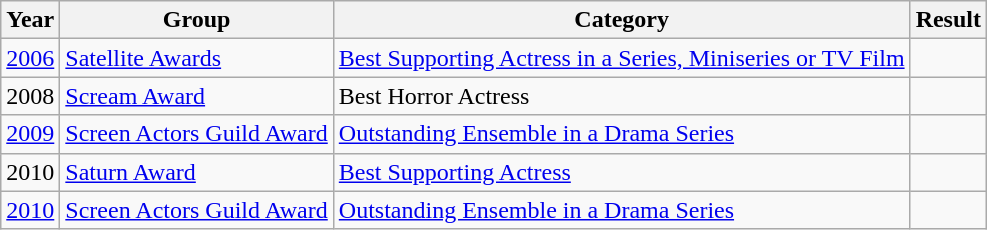<table class="wikitable">
<tr>
<th>Year</th>
<th>Group</th>
<th>Category</th>
<th>Result</th>
</tr>
<tr>
<td><a href='#'>2006</a></td>
<td><a href='#'>Satellite Awards</a></td>
<td><a href='#'>Best Supporting Actress in a Series, Miniseries or TV Film</a></td>
<td></td>
</tr>
<tr>
<td>2008</td>
<td><a href='#'>Scream Award</a></td>
<td>Best Horror Actress</td>
<td></td>
</tr>
<tr>
<td><a href='#'>2009</a></td>
<td><a href='#'>Screen Actors Guild Award</a></td>
<td><a href='#'>Outstanding Ensemble in a Drama Series</a></td>
<td></td>
</tr>
<tr>
<td>2010</td>
<td><a href='#'>Saturn Award</a></td>
<td><a href='#'>Best Supporting Actress</a></td>
<td></td>
</tr>
<tr>
<td><a href='#'>2010</a></td>
<td><a href='#'>Screen Actors Guild Award</a></td>
<td><a href='#'>Outstanding Ensemble in a Drama Series</a></td>
<td></td>
</tr>
</table>
